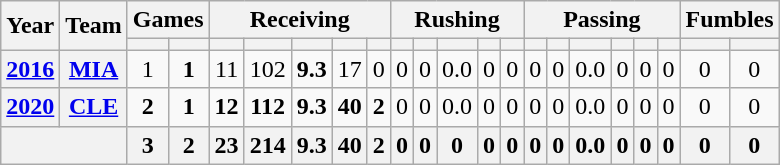<table class="wikitable" style="text-align:center;">
<tr>
<th rowspan="2">Year</th>
<th rowspan="2">Team</th>
<th colspan="2">Games</th>
<th colspan="5">Receiving</th>
<th colspan="5">Rushing</th>
<th colspan="6">Passing</th>
<th colspan="6">Fumbles</th>
</tr>
<tr>
<th></th>
<th></th>
<th></th>
<th></th>
<th></th>
<th></th>
<th></th>
<th></th>
<th></th>
<th></th>
<th></th>
<th></th>
<th></th>
<th></th>
<th></th>
<th></th>
<th></th>
<th></th>
<th></th>
<th></th>
</tr>
<tr>
<th><a href='#'>2016</a></th>
<th><a href='#'>MIA</a></th>
<td>1</td>
<td><strong>1</strong></td>
<td>11</td>
<td>102</td>
<td><strong>9.3</strong></td>
<td>17</td>
<td>0</td>
<td>0</td>
<td>0</td>
<td>0.0</td>
<td>0</td>
<td>0</td>
<td>0</td>
<td>0</td>
<td>0.0</td>
<td>0</td>
<td>0</td>
<td>0</td>
<td>0</td>
<td>0</td>
</tr>
<tr>
<th><a href='#'>2020</a></th>
<th><a href='#'>CLE</a></th>
<td><strong>2</strong></td>
<td><strong>1</strong></td>
<td><strong>12</strong></td>
<td><strong>112</strong></td>
<td><strong>9.3</strong></td>
<td><strong>40</strong></td>
<td><strong>2</strong></td>
<td>0</td>
<td>0</td>
<td>0.0</td>
<td>0</td>
<td>0</td>
<td>0</td>
<td>0</td>
<td>0.0</td>
<td>0</td>
<td>0</td>
<td>0</td>
<td>0</td>
<td>0</td>
</tr>
<tr>
<th colspan="2"></th>
<th>3</th>
<th>2</th>
<th>23</th>
<th>214</th>
<th>9.3</th>
<th>40</th>
<th>2</th>
<th>0</th>
<th>0</th>
<th>0</th>
<th>0</th>
<th>0</th>
<th>0</th>
<th>0</th>
<th>0.0</th>
<th>0</th>
<th>0</th>
<th>0</th>
<th>0</th>
<th>0</th>
</tr>
</table>
